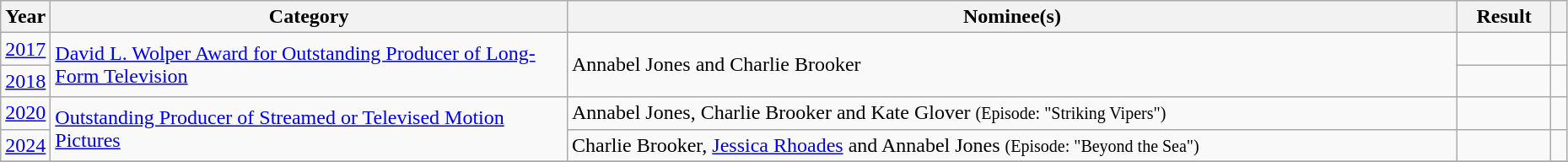<table class="wikitable sortable" style="width:98%; summary:Black Mirror won two of four awards.">
<tr>
<th scope="col" style="width:3%;">Year</th>
<th scope="col" style="width:33%;">Category</th>
<th>Nominee(s)</th>
<th scope="col" style="width:6%;">Result</th>
<th scope="col" class="unsortable" style="width:1%;"></th>
</tr>
<tr>
<td style="text-align: center;"><a href='#'>2017</a></td>
<td rowspan=2><a href='#'>David L. Wolper Award for Outstanding Producer of Long-Form Television</a></td>
<td rowspan=2>Annabel Jones and Charlie Brooker</td>
<td></td>
<td align="center"></td>
</tr>
<tr>
<td style="text-align: center;"><a href='#'>2018</a></td>
<td></td>
<td align="center"></td>
</tr>
<tr>
<td style="text-align: center;"><a href='#'>2020</a></td>
<td rowspan="2"><a href='#'>Outstanding Producer of Streamed or Televised Motion Pictures</a></td>
<td>Annabel Jones, Charlie Brooker and Kate Glover <small>(Episode: "Striking Vipers")</small></td>
<td></td>
<td align="center"></td>
</tr>
<tr>
<td align="center"><a href='#'>2024</a></td>
<td>Charlie Brooker, <a href='#'>Jessica Rhoades</a> and Annabel Jones <small>(Episode: "Beyond the Sea")</small></td>
<td></td>
<td align="center"></td>
</tr>
<tr>
</tr>
</table>
